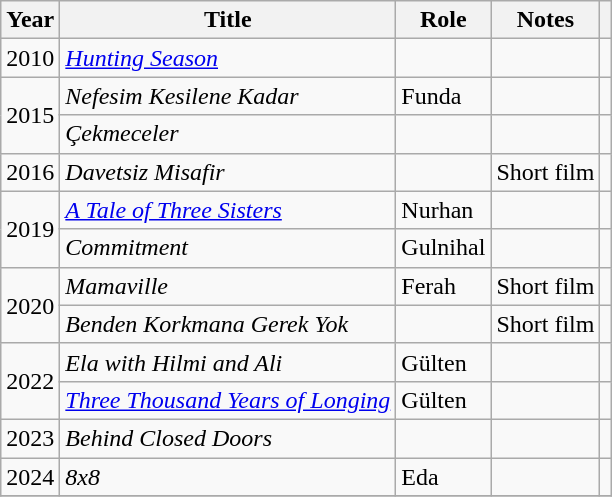<table class="wikitable">
<tr>
<th>Year</th>
<th>Title</th>
<th>Role</th>
<th>Notes</th>
<th></th>
</tr>
<tr>
<td>2010</td>
<td><a href='#'><em>Hunting Season</em></a></td>
<td></td>
<td></td>
<td></td>
</tr>
<tr>
<td rowspan="2">2015</td>
<td><em>Nefesim Kesilene Kadar</em></td>
<td>Funda</td>
<td></td>
<td></td>
</tr>
<tr>
<td><em>Çekmeceler</em></td>
<td></td>
<td></td>
<td></td>
</tr>
<tr>
<td>2016</td>
<td><em>Davetsiz Misafir</em></td>
<td></td>
<td>Short film</td>
<td></td>
</tr>
<tr>
<td rowspan="2">2019</td>
<td><em><a href='#'>A Tale of Three Sisters</a></em></td>
<td>Nurhan</td>
<td></td>
<td></td>
</tr>
<tr>
<td><em>Commitment</em></td>
<td>Gulnihal</td>
<td></td>
<td></td>
</tr>
<tr>
<td rowspan="2">2020</td>
<td><em>Mamaville</em></td>
<td>Ferah</td>
<td>Short film</td>
<td></td>
</tr>
<tr>
<td><em>Benden Korkmana Gerek Yok</em></td>
<td></td>
<td>Short film</td>
<td></td>
</tr>
<tr>
<td rowspan="2">2022</td>
<td><em>Ela with Hilmi and Ali</em></td>
<td>Gülten</td>
<td></td>
<td></td>
</tr>
<tr>
<td><em><a href='#'>Three Thousand Years of Longing</a></em></td>
<td>Gülten</td>
<td></td>
<td></td>
</tr>
<tr>
<td>2023</td>
<td><em>Behind Closed Doors</em></td>
<td></td>
<td></td>
<td></td>
</tr>
<tr>
<td>2024</td>
<td><em>8x8</em></td>
<td>Eda</td>
<td></td>
<td></td>
</tr>
<tr>
</tr>
</table>
